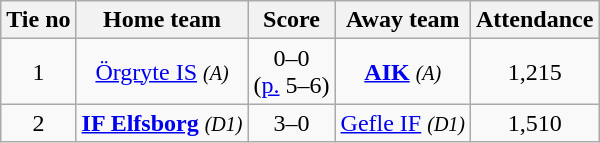<table class="wikitable" style="text-align:center">
<tr>
<th style= width="40px">Tie no</th>
<th style= width="150px">Home team</th>
<th style= width="60px">Score</th>
<th style= width="150px">Away team</th>
<th style= width="30px">Attendance</th>
</tr>
<tr>
<td>1</td>
<td><a href='#'>Örgryte IS</a> <em><small>(A)</small></em></td>
<td>0–0<br>(<a href='#'>p.</a> 5–6)</td>
<td><strong><a href='#'>AIK</a></strong> <em><small>(A)</small></em></td>
<td>1,215</td>
</tr>
<tr>
<td>2</td>
<td><strong><a href='#'>IF Elfsborg</a></strong> <em><small>(D1)</small></em></td>
<td>3–0</td>
<td><a href='#'>Gefle IF</a> <em><small>(D1)</small></em></td>
<td>1,510</td>
</tr>
</table>
